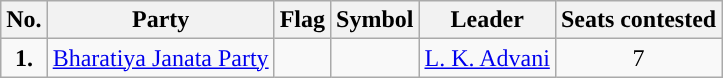<table class="wikitable">
<tr>
<th>No.</th>
<th>Party</th>
<th>Flag</th>
<th>Symbol</th>
<th>Leader</th>
<th>Seats contested</th>
</tr>
<tr>
<td ! style="text-align:center; background:"><strong>1.</strong></td>
<td style="text-align:center"><a href='#'>Bharatiya Janata Party</a></td>
<td></td>
<td></td>
<td style="text-align:center"><a href='#'>L. K. Advani</a></td>
<td style="text-align:center">7</td>
</tr>
</table>
